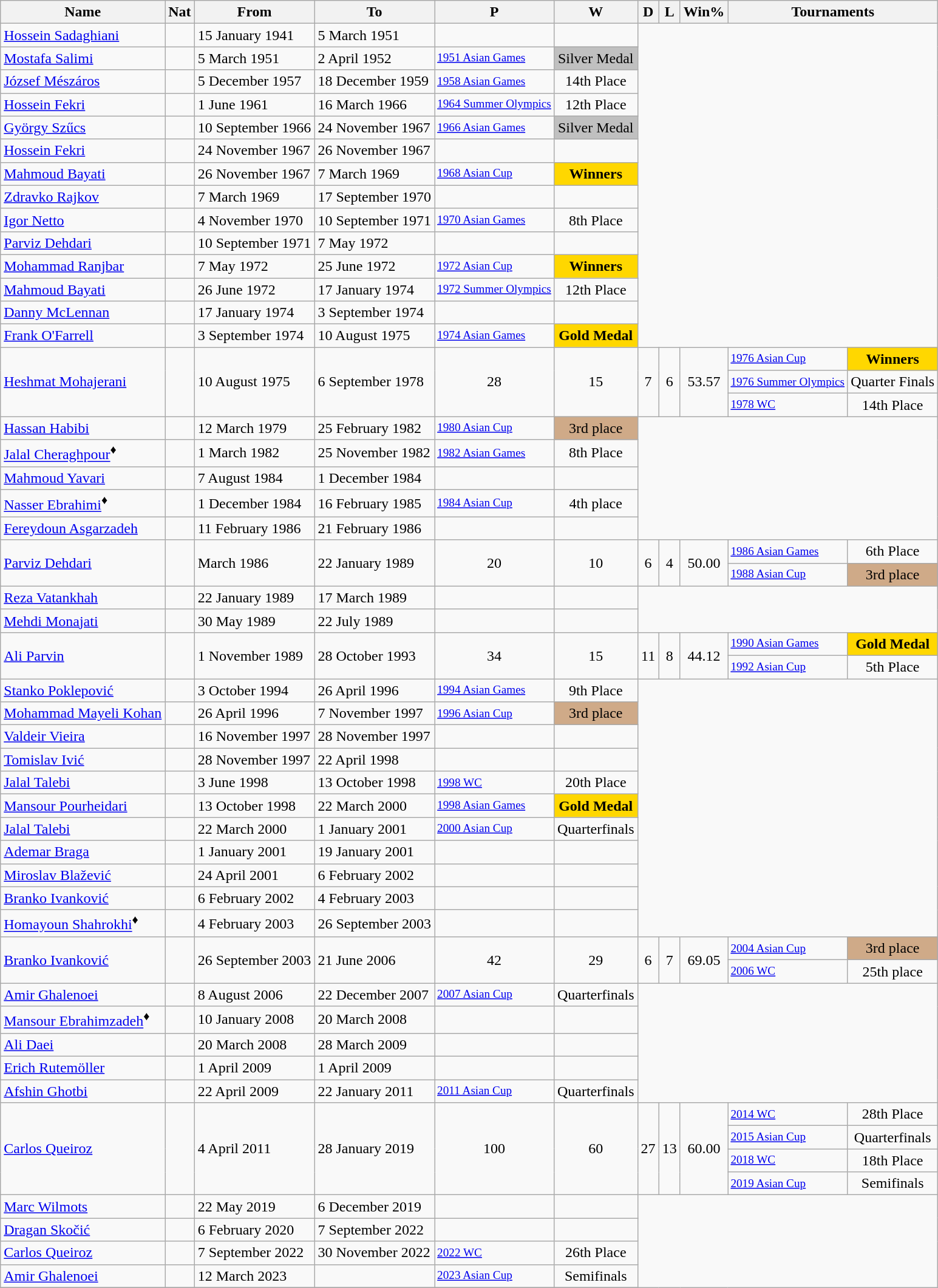<table class="wikitable sortable" style="text-align: center">
<tr>
<th>Name</th>
<th>Nat</th>
<th>From</th>
<th class="unsortable">To</th>
<th>P</th>
<th>W</th>
<th>D</th>
<th>L</th>
<th>Win%</th>
<th !class="unsortable"colspan="2">Tournaments</th>
</tr>
<tr>
<td align=left><a href='#'>Hossein Sadaghiani</a></td>
<td></td>
<td align=left>15 January 1941</td>
<td align=left>5 March 1951<br></td>
<td></td>
<td></td>
</tr>
<tr>
<td align=left><a href='#'>Mostafa Salimi</a></td>
<td></td>
<td align=left>5 March 1951</td>
<td align=left>2 April 1952<br></td>
<td align=left style="font-size: 80%"><a href='#'>1951 Asian Games</a></td>
<td bgcolor="silver">Silver Medal</td>
</tr>
<tr>
<td align=left><a href='#'>József Mészáros</a></td>
<td></td>
<td align=left>5 December 1957</td>
<td align=left>18 December 1959<br></td>
<td align=left style="font-size: 80%"><a href='#'>1958 Asian Games</a></td>
<td>14th Place</td>
</tr>
<tr>
<td align=left><a href='#'>Hossein Fekri</a></td>
<td></td>
<td align=left>1 June 1961</td>
<td align=left>16 March 1966<br></td>
<td align=left style="font-size: 80%"><a href='#'>1964 Summer Olympics</a></td>
<td>12th Place</td>
</tr>
<tr>
<td align=left><a href='#'>György Szűcs</a></td>
<td></td>
<td align=left>10 September 1966</td>
<td align=left>24 November 1967<br></td>
<td align=left style="font-size: 80%"><a href='#'>1966 Asian Games</a></td>
<td bgcolor="silver">Silver Medal</td>
</tr>
<tr>
<td align=left><a href='#'>Hossein Fekri</a></td>
<td></td>
<td align=left>24 November 1967</td>
<td align=left>26 November 1967<br></td>
<td></td>
<td></td>
</tr>
<tr>
<td align=left><a href='#'>Mahmoud Bayati</a></td>
<td></td>
<td align=left>26 November 1967</td>
<td align=left>7 March 1969<br></td>
<td align=left style="font-size: 80%"><a href='#'>1968 Asian Cup</a></td>
<td bgcolor="gold"><strong>Winners</strong></td>
</tr>
<tr>
<td align=left><a href='#'>Zdravko Rajkov</a></td>
<td></td>
<td align=left>7 March 1969</td>
<td align=left>17 September 1970<br></td>
<td></td>
<td></td>
</tr>
<tr>
<td align=left><a href='#'>Igor Netto</a></td>
<td></td>
<td align=left>4 November 1970</td>
<td align=left>10 September 1971<br></td>
<td align=left style="font-size: 80%"><a href='#'>1970 Asian Games</a></td>
<td>8th Place</td>
</tr>
<tr>
<td align=left><a href='#'>Parviz Dehdari</a></td>
<td></td>
<td align=left>10 September 1971</td>
<td align=left>7 May 1972<br></td>
<td></td>
<td></td>
</tr>
<tr>
<td align=left><a href='#'>Mohammad Ranjbar</a></td>
<td></td>
<td align=left>7 May 1972</td>
<td align=left>25 June 1972<br></td>
<td align=left style="font-size: 80%"><a href='#'>1972 Asian Cup</a></td>
<td bgcolor="gold"><strong>Winners</strong></td>
</tr>
<tr>
<td align=left><a href='#'>Mahmoud Bayati</a></td>
<td></td>
<td align=left>26 June 1972</td>
<td align=left>17 January 1974<br></td>
<td align=left style="font-size: 80%"><a href='#'>1972 Summer Olympics</a></td>
<td>12th Place</td>
</tr>
<tr>
<td align=left><a href='#'>Danny McLennan</a></td>
<td></td>
<td align=left>17 January 1974</td>
<td align=left>3 September 1974<br></td>
<td></td>
<td></td>
</tr>
<tr>
<td align="left"><a href='#'>Frank O'Farrell</a></td>
<td></td>
<td align="left">3 September 1974</td>
<td align="left">10 August 1975<br></td>
<td align=left style="font-size: 80%"><a href='#'>1974 Asian Games</a></td>
<td bgcolor="gold"><strong>Gold Medal</strong></td>
</tr>
<tr>
<td rowspan="3" align="left"><a href='#'>Heshmat Mohajerani</a></td>
<td rowspan="3"></td>
<td rowspan="3" align="left">10 August 1975</td>
<td rowspan="3" align="left">6 September 1978</td>
<td rowspan="3">28</td>
<td rowspan="3">15</td>
<td rowspan="3">7</td>
<td rowspan="3">6</td>
<td rowspan="3">53.57</td>
<td align=left style="font-size: 80%"><a href='#'>1976 Asian Cup</a></td>
<td bgcolor="gold"><strong>Winners</strong></td>
</tr>
<tr>
<td align=left style="font-size: 80%"><a href='#'>1976 Summer Olympics</a></td>
<td>Quarter Finals</td>
</tr>
<tr>
<td align=left style="font-size: 80%"><a href='#'>1978 WC</a></td>
<td>14th Place</td>
</tr>
<tr>
<td align=left><a href='#'>Hassan Habibi</a></td>
<td></td>
<td align=left>12 March 1979</td>
<td align=left>25 February 1982<br></td>
<td align=left style="font-size: 80%"><a href='#'>1980 Asian Cup</a></td>
<td bgcolor="#CFAA88">3rd place</td>
</tr>
<tr>
<td align=left><a href='#'>Jalal Cheraghpour</a><sup>♦</sup></td>
<td></td>
<td align=left>1 March 1982</td>
<td align=left>25 November 1982<br></td>
<td align=left style="font-size: 80%"><a href='#'>1982 Asian Games</a></td>
<td>8th Place</td>
</tr>
<tr>
<td align=left><a href='#'>Mahmoud Yavari</a></td>
<td></td>
<td align=left>7 August 1984</td>
<td align=left>1 December 1984<br></td>
<td></td>
<td></td>
</tr>
<tr>
<td align=left><a href='#'>Nasser Ebrahimi</a><sup>♦</sup></td>
<td></td>
<td align=left>1 December 1984</td>
<td align=left>16 February 1985<br></td>
<td align=left style="font-size: 80%"><a href='#'>1984 Asian Cup</a></td>
<td>4th place</td>
</tr>
<tr>
<td align=left><a href='#'>Fereydoun Asgarzadeh</a></td>
<td></td>
<td align=left>11 February 1986</td>
<td align=left>21 February 1986<br></td>
<td></td>
<td></td>
</tr>
<tr>
<td rowspan="2" align=left><a href='#'>Parviz Dehdari</a></td>
<td rowspan="2"></td>
<td rowspan="2" align=left>March 1986</td>
<td rowspan="2" align=left>22 January 1989</td>
<td rowspan="2">20</td>
<td rowspan="2">10</td>
<td rowspan="2">6</td>
<td rowspan="2">4</td>
<td rowspan="2">50.00</td>
<td align=left style="font-size: 80%"><a href='#'>1986 Asian Games</a></td>
<td>6th Place</td>
</tr>
<tr>
<td align=left style="font-size: 80%"><a href='#'>1988 Asian Cup</a></td>
<td bgcolor="#CFAA88">3rd place</td>
</tr>
<tr>
<td align=left><a href='#'>Reza Vatankhah</a></td>
<td></td>
<td align=left>22 January 1989</td>
<td align=left>17 March 1989<br></td>
<td></td>
<td></td>
</tr>
<tr>
<td align=left><a href='#'>Mehdi Monajati</a></td>
<td></td>
<td align=left>30 May 1989</td>
<td align=left>22 July 1989<br></td>
<td></td>
<td></td>
</tr>
<tr>
<td rowspan="2" align=left><a href='#'>Ali Parvin</a></td>
<td rowspan="2"></td>
<td rowspan="2" align=left>1 November 1989</td>
<td rowspan="2" align=left>28 October 1993</td>
<td rowspan="2">34</td>
<td rowspan="2">15</td>
<td rowspan="2">11</td>
<td rowspan="2">8</td>
<td rowspan="2">44.12</td>
<td align=left style="font-size: 80%"><a href='#'>1990 Asian Games</a></td>
<td bgcolor="gold"><strong>Gold Medal</strong></td>
</tr>
<tr>
<td align=left style="font-size: 80%"><a href='#'>1992 Asian Cup</a></td>
<td>5th Place</td>
</tr>
<tr>
<td align=left><a href='#'>Stanko Poklepović</a></td>
<td></td>
<td align=left>3 October 1994</td>
<td align=left>26 April 1996<br></td>
<td align=left style="font-size: 80%"><a href='#'>1994 Asian Games</a></td>
<td>9th Place</td>
</tr>
<tr>
<td align=left><a href='#'>Mohammad Mayeli Kohan</a></td>
<td></td>
<td align=left>26 April 1996</td>
<td align=left>7 November 1997<br></td>
<td align=left style="font-size: 80%"><a href='#'>1996 Asian Cup</a></td>
<td bgcolor="#CFAA88">3rd place</td>
</tr>
<tr>
<td align=left><a href='#'>Valdeir Vieira</a></td>
<td></td>
<td align=left>16 November 1997</td>
<td align=left>28 November 1997<br></td>
<td></td>
<td></td>
</tr>
<tr>
<td align=left><a href='#'>Tomislav Ivić</a></td>
<td></td>
<td align=left>28 November 1997</td>
<td align=left>22 April 1998<br></td>
<td></td>
<td></td>
</tr>
<tr>
<td align=left><a href='#'>Jalal Talebi</a></td>
<td></td>
<td align=left>3 June 1998</td>
<td align=left>13 October 1998<br></td>
<td align=left style="font-size: 80%"><a href='#'>1998 WC</a></td>
<td>20th Place</td>
</tr>
<tr>
<td align=left><a href='#'>Mansour Pourheidari</a></td>
<td></td>
<td align=left>13 October 1998</td>
<td align=left>22 March 2000<br></td>
<td align=left style="font-size: 80%"><a href='#'>1998 Asian Games</a></td>
<td bgcolor="gold"><strong>Gold Medal</strong></td>
</tr>
<tr>
<td align=left><a href='#'>Jalal Talebi</a></td>
<td></td>
<td align=left>22 March 2000</td>
<td align=left>1 January 2001<br></td>
<td align=left style="font-size: 80%"><a href='#'>2000 Asian Cup</a></td>
<td>Quarterfinals</td>
</tr>
<tr>
<td align=left><a href='#'>Ademar Braga</a></td>
<td></td>
<td align=left>1 January 2001</td>
<td align=left>19 January 2001<br></td>
<td></td>
<td></td>
</tr>
<tr>
<td align=left><a href='#'>Miroslav Blažević</a></td>
<td> </td>
<td align=left>24 April 2001</td>
<td align=left>6 February 2002<br></td>
<td></td>
<td></td>
</tr>
<tr>
<td align=left><a href='#'>Branko Ivanković</a></td>
<td></td>
<td align=left>6 February 2002</td>
<td align=left>4 February 2003<br></td>
<td></td>
<td></td>
</tr>
<tr>
<td align=left><a href='#'>Homayoun Shahrokhi</a><sup>♦</sup></td>
<td></td>
<td align=left>4 February 2003</td>
<td align=left>26 September 2003<br></td>
<td></td>
<td></td>
</tr>
<tr>
<td rowspan="2" align=left><a href='#'>Branko Ivanković</a></td>
<td rowspan="2"></td>
<td rowspan="2" align=left>26 September 2003</td>
<td rowspan="2" align=left>21 June 2006</td>
<td rowspan="2">42</td>
<td rowspan="2">29</td>
<td rowspan="2">6</td>
<td rowspan="2">7</td>
<td rowspan="2">69.05</td>
<td align=left style="font-size: 80%"><a href='#'>2004 Asian Cup</a></td>
<td bgcolor="#CFAA88">3rd place</td>
</tr>
<tr>
<td align=left style="font-size: 80%"><a href='#'>2006 WC</a></td>
<td>25th place</td>
</tr>
<tr>
<td align=left><a href='#'>Amir Ghalenoei</a></td>
<td></td>
<td align=left>8 August 2006</td>
<td align=left>22 December 2007<br></td>
<td align=left style="font-size: 80%"><a href='#'>2007 Asian Cup</a></td>
<td>Quarterfinals</td>
</tr>
<tr>
<td align=left><a href='#'>Mansour Ebrahimzadeh</a><sup>♦</sup></td>
<td></td>
<td align=left>10 January 2008</td>
<td align=left>20 March 2008<br></td>
<td></td>
<td></td>
</tr>
<tr>
<td align=left><a href='#'>Ali Daei</a></td>
<td></td>
<td align=left>20 March 2008</td>
<td align=left>28 March 2009<br></td>
<td></td>
<td></td>
</tr>
<tr>
<td align=left><a href='#'>Erich Rutemöller</a></td>
<td></td>
<td align=left>1 April 2009</td>
<td align=left>1 April 2009<br></td>
<td></td>
<td></td>
</tr>
<tr>
<td align=left><a href='#'>Afshin Ghotbi</a></td>
<td> </td>
<td align=left>22 April 2009</td>
<td align=left>22 January 2011<br></td>
<td align=left style="font-size: 80%"><a href='#'>2011 Asian Cup</a></td>
<td>Quarterfinals</td>
</tr>
<tr>
<td rowspan="4" align=left><a href='#'>Carlos Queiroz</a></td>
<td rowspan="4"></td>
<td rowspan="4" align=left>4 April 2011</td>
<td rowspan="4" align=left>28 January 2019</td>
<td rowspan="4">100</td>
<td rowspan="4">60</td>
<td rowspan="4">27</td>
<td rowspan="4">13</td>
<td rowspan="4">60.00</td>
<td align=left style="font-size: 80%"><a href='#'>2014 WC</a></td>
<td>28th Place</td>
</tr>
<tr>
<td align=left style="font-size: 80%"><a href='#'>2015 Asian Cup</a></td>
<td>Quarterfinals</td>
</tr>
<tr>
<td align=left style="font-size: 80%"><a href='#'>2018 WC</a></td>
<td>18th Place</td>
</tr>
<tr>
<td align=left style="font-size: 80%"><a href='#'>2019 Asian Cup</a></td>
<td>Semifinals</td>
</tr>
<tr>
<td align=left><a href='#'>Marc Wilmots</a></td>
<td></td>
<td align=left>22 May 2019</td>
<td align=left>6 December 2019<br></td>
<td></td>
<td></td>
</tr>
<tr>
<td align=left><a href='#'>Dragan Skočić</a></td>
<td></td>
<td align=left>6 February 2020</td>
<td align=left>7 September 2022<br></td>
<td></td>
<td></td>
</tr>
<tr>
<td align=left><a href='#'>Carlos Queiroz</a></td>
<td></td>
<td align=left>7 September 2022</td>
<td align=left>30 November 2022<br></td>
<td align=left style="font-size: 80%"><a href='#'>2022 WC</a></td>
<td>26th Place</td>
</tr>
<tr>
<td align=left><a href='#'>Amir Ghalenoei</a></td>
<td></td>
<td align=left>12 March 2023</td>
<td align=left><br></td>
<td align=left style="font-size: 80%"><a href='#'>2023 Asian Cup</a></td>
<td>Semifinals</td>
</tr>
<tr>
</tr>
</table>
